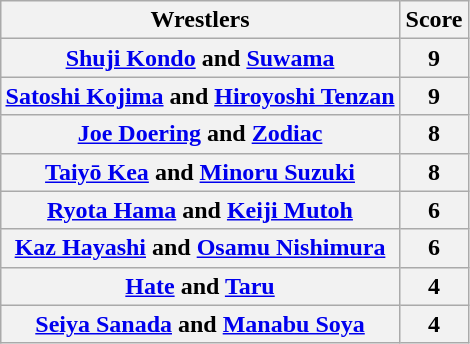<table class="wikitable" style="margin: 1em auto 1em auto">
<tr>
<th>Wrestlers</th>
<th>Score</th>
</tr>
<tr>
<th><a href='#'>Shuji Kondo</a> and <a href='#'>Suwama</a></th>
<th>9</th>
</tr>
<tr>
<th><a href='#'>Satoshi Kojima</a> and <a href='#'>Hiroyoshi Tenzan</a></th>
<th>9</th>
</tr>
<tr>
<th><a href='#'>Joe Doering</a> and <a href='#'>Zodiac</a></th>
<th>8</th>
</tr>
<tr>
<th><a href='#'>Taiyō Kea</a> and <a href='#'>Minoru Suzuki</a></th>
<th>8</th>
</tr>
<tr>
<th><a href='#'>Ryota Hama</a> and <a href='#'>Keiji Mutoh</a></th>
<th>6</th>
</tr>
<tr>
<th><a href='#'>Kaz Hayashi</a> and <a href='#'>Osamu Nishimura</a></th>
<th>6</th>
</tr>
<tr>
<th><a href='#'>Hate</a> and <a href='#'>Taru</a></th>
<th>4</th>
</tr>
<tr>
<th><a href='#'>Seiya Sanada</a> and <a href='#'>Manabu Soya</a></th>
<th>4</th>
</tr>
</table>
